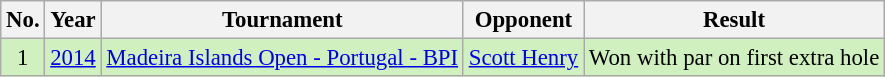<table class="wikitable" style="font-size:95%;">
<tr>
<th>No.</th>
<th>Year</th>
<th>Tournament</th>
<th>Opponent</th>
<th>Result</th>
</tr>
<tr style="background:#D0F0C0;">
<td align=center>1</td>
<td><a href='#'>2014</a></td>
<td><a href='#'>Madeira Islands Open - Portugal - BPI</a></td>
<td> <a href='#'>Scott Henry</a></td>
<td>Won with par on first extra hole</td>
</tr>
</table>
